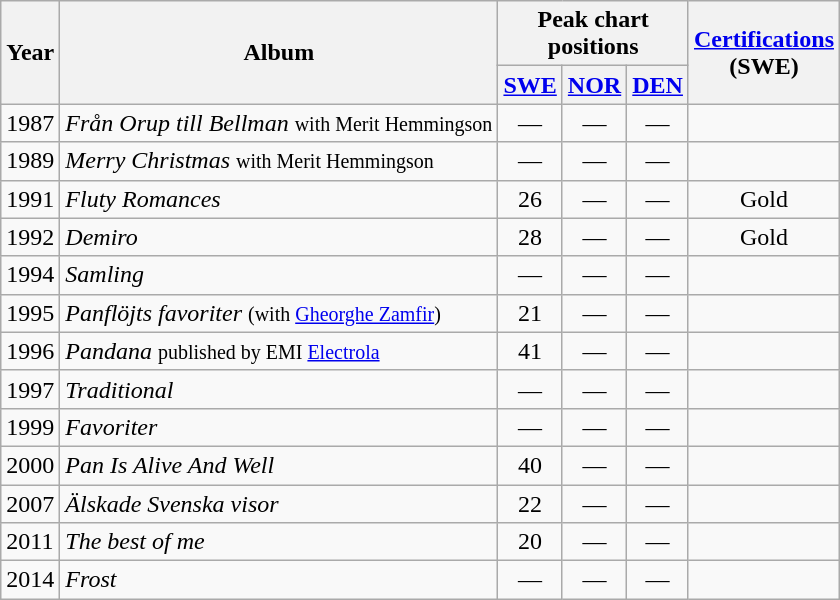<table class="wikitable">
<tr>
<th rowspan="2">Year</th>
<th rowspan="2">Album</th>
<th colspan="3">Peak chart positions</th>
<th rowspan="2"><a href='#'>Certifications</a><br>(SWE)</th>
</tr>
<tr>
<th width="15"><a href='#'>SWE</a><br></th>
<th width="15"><a href='#'>NOR</a><br></th>
<th width="15"><a href='#'>DEN</a><br></th>
</tr>
<tr>
<td>1987</td>
<td align="left"><em>Från Orup till Bellman</em> <small>with Merit Hemmingson</small></td>
<td align="center">—</td>
<td align="center">—</td>
<td align="center">—</td>
<td></td>
</tr>
<tr>
<td>1989</td>
<td align="left"><em>Merry Christmas</em> <small>with Merit Hemmingson</small></td>
<td align="center">—</td>
<td align="center">—</td>
<td align="center">—</td>
<td></td>
</tr>
<tr>
<td>1991</td>
<td align="left"><em>Fluty Romances</em></td>
<td align="center">26</td>
<td align="center">—</td>
<td align="center">—</td>
<td align="center">Gold</td>
</tr>
<tr>
<td>1992</td>
<td align="left"><em>Demiro</em></td>
<td align="center">28</td>
<td align="center">—</td>
<td align="center">—</td>
<td align="center">Gold</td>
</tr>
<tr>
<td>1994</td>
<td align="left"><em>Samling</em></td>
<td align="center">—</td>
<td align="center">—</td>
<td align="center">—</td>
<td></td>
</tr>
<tr>
<td>1995</td>
<td align="left"><em>Panflöjts favoriter</em> <small>(with <a href='#'>Gheorghe Zamfir</a>)</small></td>
<td align="center">21</td>
<td align="center">—</td>
<td align="center">—</td>
<td></td>
</tr>
<tr>
<td>1996</td>
<td align="left"><em>Pandana</em> <small>published by EMI <a href='#'>Electrola</a></small></td>
<td align="center">41</td>
<td align="center">—</td>
<td align="center">—</td>
<td></td>
</tr>
<tr>
<td>1997</td>
<td align="left"><em>Traditional</em></td>
<td align="center">—</td>
<td align="center">—</td>
<td align="center">—</td>
<td></td>
</tr>
<tr>
<td>1999</td>
<td align="left"><em>Favoriter</em></td>
<td align="center">—</td>
<td align="center">—</td>
<td align="center">—</td>
<td></td>
</tr>
<tr>
<td>2000</td>
<td align="left"><em>Pan Is Alive And Well</em></td>
<td align="center">40</td>
<td align="center">—</td>
<td align="center">—</td>
<td></td>
</tr>
<tr>
<td>2007</td>
<td align="left"><em>Älskade Svenska visor</em></td>
<td align="center">22</td>
<td align="center">—</td>
<td align="center">—</td>
<td></td>
</tr>
<tr>
<td>2011</td>
<td align="left"><em>The best of me</em></td>
<td align="center">20</td>
<td align="center">—</td>
<td align="center">—</td>
<td></td>
</tr>
<tr>
<td>2014</td>
<td align="left"><em>Frost</em></td>
<td align="center">—</td>
<td align="center">—</td>
<td align="center">—</td>
<td></td>
</tr>
</table>
